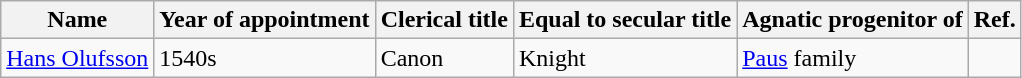<table class="wikitable sortable">
<tr>
<th>Name</th>
<th>Year of appointment</th>
<th>Clerical title</th>
<th>Equal to secular title</th>
<th>Agnatic progenitor of</th>
<th>Ref.</th>
</tr>
<tr>
<td><a href='#'>Hans Olufsson</a></td>
<td>1540s</td>
<td>Canon</td>
<td>Knight</td>
<td><a href='#'>Paus</a> family</td>
<td></td>
</tr>
</table>
